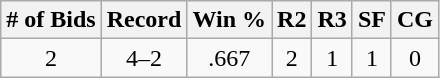<table class="wikitable">
<tr>
<th># of Bids</th>
<th>Record</th>
<th>Win %</th>
<th>R2</th>
<th>R3</th>
<th>SF</th>
<th>CG</th>
</tr>
<tr align="center">
<td>2</td>
<td>4–2</td>
<td>.667</td>
<td>2</td>
<td>1</td>
<td>1</td>
<td>0</td>
</tr>
</table>
